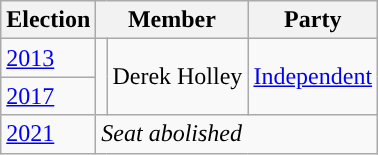<table class="wikitable">
<tr>
<th>Election</th>
<th colspan="2">Member</th>
<th>Party</th>
</tr>
<tr>
<td><a href='#'>2013</a></td>
<td rowspan="2" style="background-color: "></td>
<td rowspan="2">Derek Holley</td>
<td rowspan="2"><a href='#'>Independent</a></td>
</tr>
<tr>
<td><a href='#'>2017</a></td>
</tr>
<tr>
<td><a href='#'>2021</a></td>
<td colspan="3"><em>Seat abolished</em></td>
</tr>
</table>
